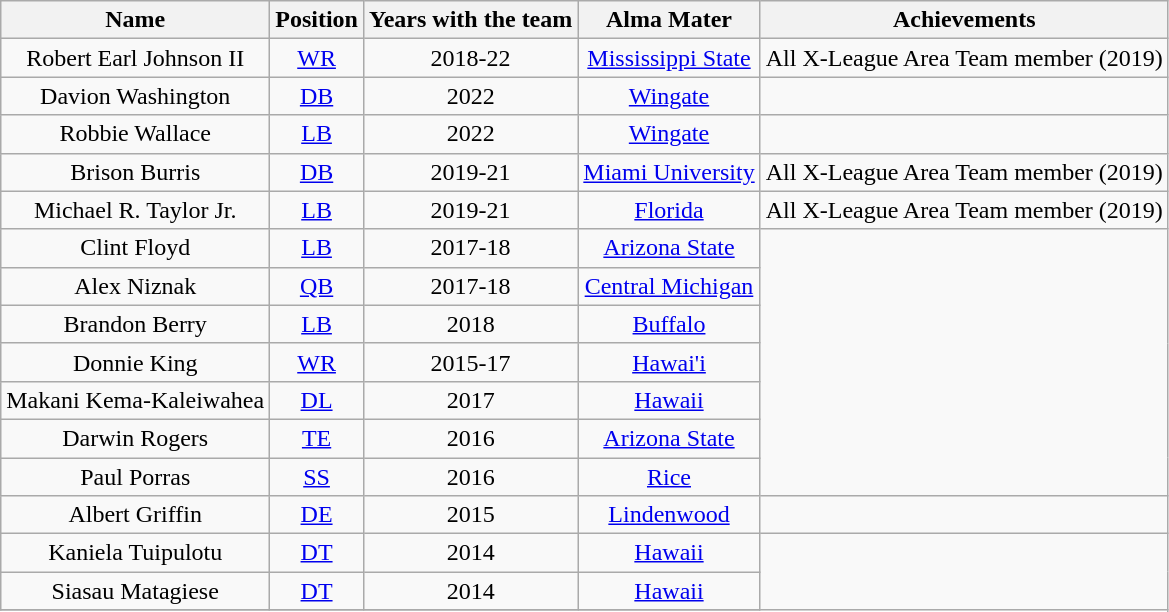<table class="wikitable" style="text-align:center">
<tr>
<th>Name</th>
<th>Position</th>
<th>Years with the team</th>
<th>Alma Mater</th>
<th>Achievements</th>
</tr>
<tr>
<td>Robert Earl Johnson II</td>
<td><a href='#'>WR</a></td>
<td>2018-22</td>
<td><a href='#'>Mississippi State</a></td>
<td>All X-League Area Team member (2019)</td>
</tr>
<tr>
<td>Davion Washington</td>
<td><a href='#'>DB</a></td>
<td>2022</td>
<td><a href='#'>Wingate</a></td>
<td></td>
</tr>
<tr>
<td>Robbie Wallace</td>
<td><a href='#'>LB</a></td>
<td>2022</td>
<td><a href='#'>Wingate</a></td>
<td></td>
</tr>
<tr>
<td>Brison Burris</td>
<td><a href='#'>DB</a></td>
<td>2019-21</td>
<td><a href='#'>Miami University</a></td>
<td>All X-League Area Team member (2019)</td>
</tr>
<tr>
<td>Michael R. Taylor Jr.</td>
<td><a href='#'>LB</a></td>
<td>2019-21</td>
<td><a href='#'>Florida</a></td>
<td>All X-League Area Team member (2019)</td>
</tr>
<tr>
<td>Clint Floyd</td>
<td><a href='#'>LB</a></td>
<td>2017-18</td>
<td><a href='#'>Arizona State</a></td>
</tr>
<tr>
<td>Alex Niznak </td>
<td><a href='#'>QB</a></td>
<td>2017-18</td>
<td><a href='#'>Central Michigan</a></td>
</tr>
<tr>
<td>Brandon Berry</td>
<td><a href='#'>LB</a></td>
<td>2018</td>
<td><a href='#'>Buffalo</a></td>
</tr>
<tr>
<td>Donnie King</td>
<td><a href='#'>WR</a></td>
<td>2015-17</td>
<td><a href='#'>Hawai'i</a></td>
</tr>
<tr>
<td>Makani Kema-Kaleiwahea</td>
<td><a href='#'>DL</a></td>
<td>2017</td>
<td><a href='#'>Hawaii</a></td>
</tr>
<tr>
<td>Darwin Rogers</td>
<td><a href='#'>TE</a></td>
<td>2016</td>
<td><a href='#'>Arizona State</a></td>
</tr>
<tr>
<td>Paul Porras</td>
<td><a href='#'>SS</a></td>
<td>2016</td>
<td><a href='#'>Rice</a></td>
</tr>
<tr>
<td>Albert Griffin</td>
<td><a href='#'>DE</a></td>
<td>2015</td>
<td><a href='#'>Lindenwood</a></td>
<td></td>
</tr>
<tr>
<td>Kaniela Tuipulotu</td>
<td><a href='#'>DT</a></td>
<td>2014</td>
<td><a href='#'>Hawaii</a></td>
</tr>
<tr>
<td>Siasau Matagiese</td>
<td><a href='#'>DT</a></td>
<td>2014</td>
<td><a href='#'>Hawaii</a></td>
</tr>
<tr>
</tr>
</table>
